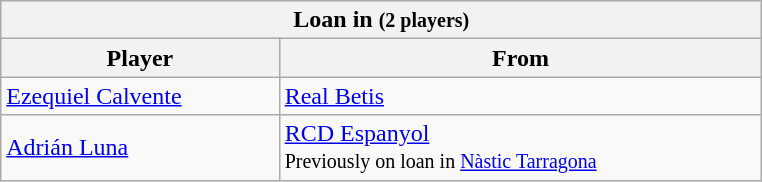<table class="wikitable collapsible collapsed">
<tr>
<th colspan="2" style="width:500px;"> <strong>Loan in</strong> <small>(2 players)</small></th>
</tr>
<tr>
<th>Player</th>
<th>From</th>
</tr>
<tr>
<td> <a href='#'>Ezequiel Calvente</a></td>
<td> <a href='#'>Real Betis</a></td>
</tr>
<tr>
<td> <a href='#'>Adrián Luna</a></td>
<td> <a href='#'>RCD Espanyol</a><br><small>Previously on loan in  <a href='#'>Nàstic Tarragona</a></small></td>
</tr>
</table>
